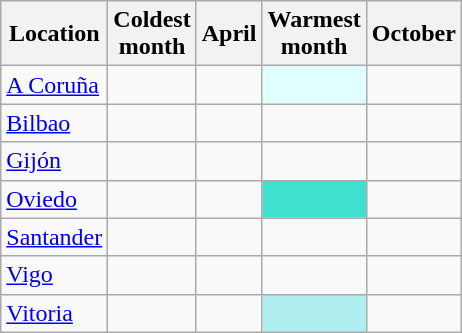<table class="wikitable sortable nowrap" style="text-align: center;">
<tr>
<th>Location</th>
<th>Coldest<br>month</th>
<th>April</th>
<th>Warmest<br>month</th>
<th>October</th>
</tr>
<tr>
<td style="text-align: left;"><a href='#'>A Coruña</a></td>
<td></td>
<td></td>
<td bgcolor="#e0ffff"></td>
<td></td>
</tr>
<tr>
<td style="text-align: left;"><a href='#'>Bilbao</a></td>
<td></td>
<td></td>
<td></td>
<td></td>
</tr>
<tr>
<td style="text-align: left;"><a href='#'>Gijón</a></td>
<td></td>
<td></td>
<td></td>
<td></td>
</tr>
<tr>
<td style="text-align: left;"><a href='#'>Oviedo</a></td>
<td></td>
<td></td>
<td bgcolor="#40e0d0"></td>
<td></td>
</tr>
<tr>
<td style="text-align: left;"><a href='#'>Santander</a></td>
<td></td>
<td></td>
<td></td>
<td></td>
</tr>
<tr>
<td style="text-align: left;"><a href='#'>Vigo</a></td>
<td></td>
<td></td>
<td></td>
<td></td>
</tr>
<tr>
<td style="text-align: left;"><a href='#'>Vitoria</a></td>
<td></td>
<td></td>
<td bgcolor="#afeeee"></td>
<td></td>
</tr>
</table>
